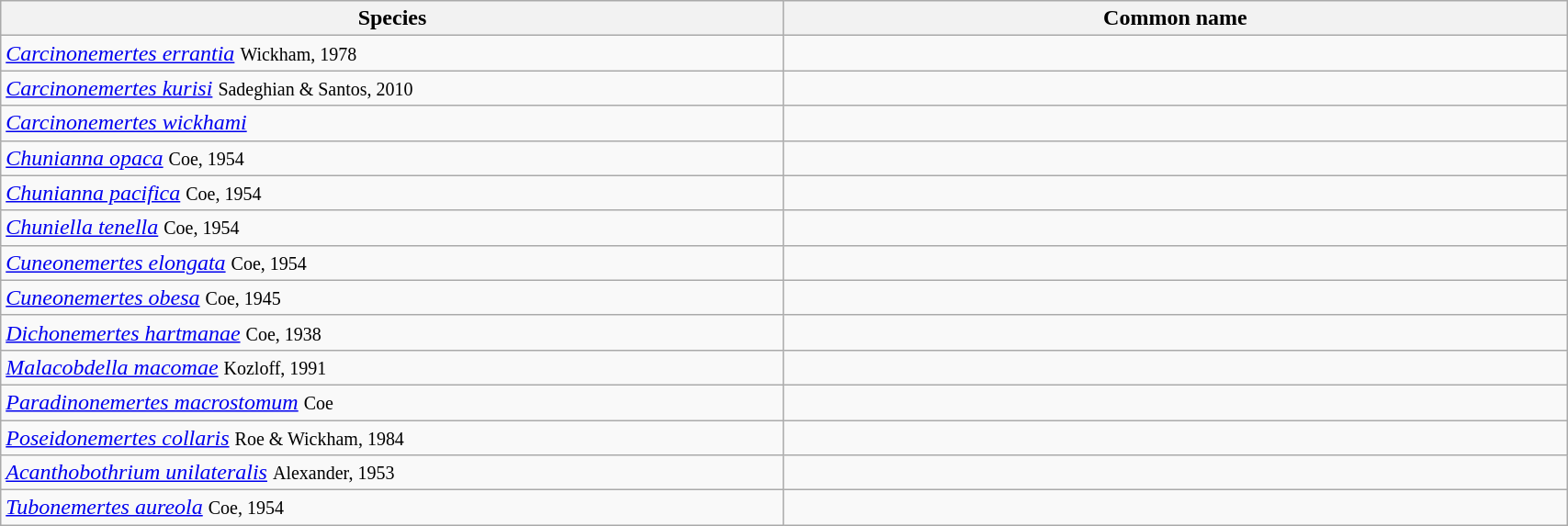<table width=90% class="wikitable">
<tr>
<th width=25%>Species</th>
<th width=25%>Common name</th>
</tr>
<tr>
<td><em><a href='#'>Carcinonemertes errantia</a></em> <small> Wickham, 1978 </small></td>
<td></td>
</tr>
<tr>
<td><em><a href='#'>Carcinonemertes kurisi</a></em> <small> Sadeghian & Santos, 2010 </small></td>
<td></td>
</tr>
<tr>
<td><em><a href='#'>Carcinonemertes wickhami</a></em></td>
<td></td>
</tr>
<tr>
<td><em><a href='#'>Chunianna opaca</a></em> <small> Coe, 1954 </small></td>
<td></td>
</tr>
<tr>
<td><em><a href='#'>Chunianna pacifica</a></em> <small> Coe, 1954 </small></td>
<td></td>
</tr>
<tr>
<td><em><a href='#'>Chuniella tenella</a></em> <small> Coe, 1954 </small></td>
<td></td>
</tr>
<tr>
<td><em><a href='#'>Cuneonemertes elongata</a></em> <small> Coe, 1954 </small></td>
<td></td>
</tr>
<tr>
<td><em><a href='#'>Cuneonemertes obesa</a></em> <small> Coe, 1945 </small></td>
<td></td>
</tr>
<tr>
<td><em><a href='#'>Dichonemertes hartmanae</a></em> <small> Coe, 1938 </small></td>
<td></td>
</tr>
<tr>
<td><em><a href='#'>Malacobdella macomae</a></em> <small> Kozloff, 1991 </small></td>
<td></td>
</tr>
<tr>
<td><em><a href='#'>Paradinonemertes macrostomum</a></em> <small> Coe </small></td>
<td></td>
</tr>
<tr>
<td><em><a href='#'>Poseidonemertes collaris</a></em> <small> Roe & Wickham, 1984 </small></td>
<td></td>
</tr>
<tr>
<td><em><a href='#'>Acanthobothrium unilateralis</a></em> <small> Alexander, 1953 </small></td>
<td></td>
</tr>
<tr>
<td><em><a href='#'>Tubonemertes aureola</a></em> <small> Coe, 1954 </small></td>
<td></td>
</tr>
</table>
